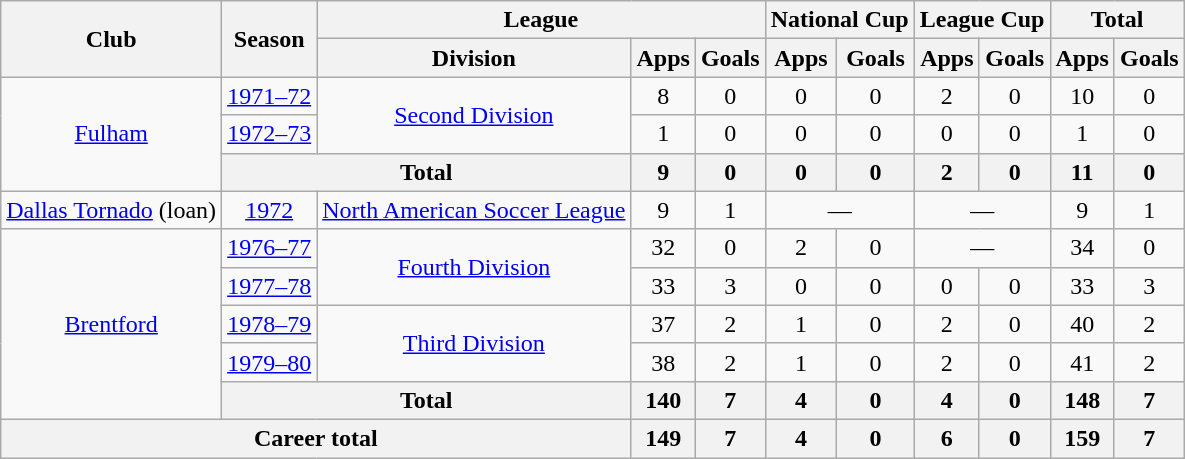<table class="wikitable" style="text-align: center;">
<tr>
<th rowspan="2">Club</th>
<th rowspan="2">Season</th>
<th colspan="3">League</th>
<th colspan="2">National Cup</th>
<th colspan="2">League Cup</th>
<th colspan="2">Total</th>
</tr>
<tr>
<th>Division</th>
<th>Apps</th>
<th>Goals</th>
<th>Apps</th>
<th>Goals</th>
<th>Apps</th>
<th>Goals</th>
<th>Apps</th>
<th>Goals</th>
</tr>
<tr>
<td rowspan="3"><a href='#'>Fulham</a></td>
<td><a href='#'>1971–72</a></td>
<td rowspan="2"><a href='#'>Second Division</a></td>
<td>8</td>
<td>0</td>
<td>0</td>
<td>0</td>
<td>2</td>
<td>0</td>
<td>10</td>
<td>0</td>
</tr>
<tr>
<td><a href='#'>1972–73</a></td>
<td>1</td>
<td>0</td>
<td>0</td>
<td>0</td>
<td>0</td>
<td>0</td>
<td>1</td>
<td>0</td>
</tr>
<tr>
<th colspan="2">Total</th>
<th>9</th>
<th>0</th>
<th>0</th>
<th>0</th>
<th>2</th>
<th>0</th>
<th>11</th>
<th>0</th>
</tr>
<tr>
<td><a href='#'>Dallas Tornado</a> (loan)</td>
<td><a href='#'>1972</a></td>
<td><a href='#'>North American Soccer League</a></td>
<td>9</td>
<td>1</td>
<td colspan="2">—</td>
<td colspan="2">—</td>
<td>9</td>
<td>1</td>
</tr>
<tr>
<td rowspan="5"><a href='#'>Brentford</a></td>
<td><a href='#'>1976–77</a></td>
<td rowspan="2"><a href='#'>Fourth Division</a></td>
<td>32</td>
<td>0</td>
<td>2</td>
<td>0</td>
<td colspan="2">—</td>
<td>34</td>
<td>0</td>
</tr>
<tr>
<td><a href='#'>1977–78</a></td>
<td>33</td>
<td>3</td>
<td>0</td>
<td>0</td>
<td>0</td>
<td>0</td>
<td>33</td>
<td>3</td>
</tr>
<tr>
<td><a href='#'>1978–79</a></td>
<td rowspan="2"><a href='#'>Third Division</a></td>
<td>37</td>
<td>2</td>
<td>1</td>
<td>0</td>
<td>2</td>
<td>0</td>
<td>40</td>
<td>2</td>
</tr>
<tr>
<td><a href='#'>1979–80</a></td>
<td>38</td>
<td>2</td>
<td>1</td>
<td>0</td>
<td>2</td>
<td>0</td>
<td>41</td>
<td>2</td>
</tr>
<tr>
<th colspan="2">Total</th>
<th>140</th>
<th>7</th>
<th>4</th>
<th>0</th>
<th>4</th>
<th>0</th>
<th>148</th>
<th>7</th>
</tr>
<tr>
<th colspan="3">Career total</th>
<th>149</th>
<th>7</th>
<th>4</th>
<th>0</th>
<th>6</th>
<th>0</th>
<th>159</th>
<th>7</th>
</tr>
</table>
